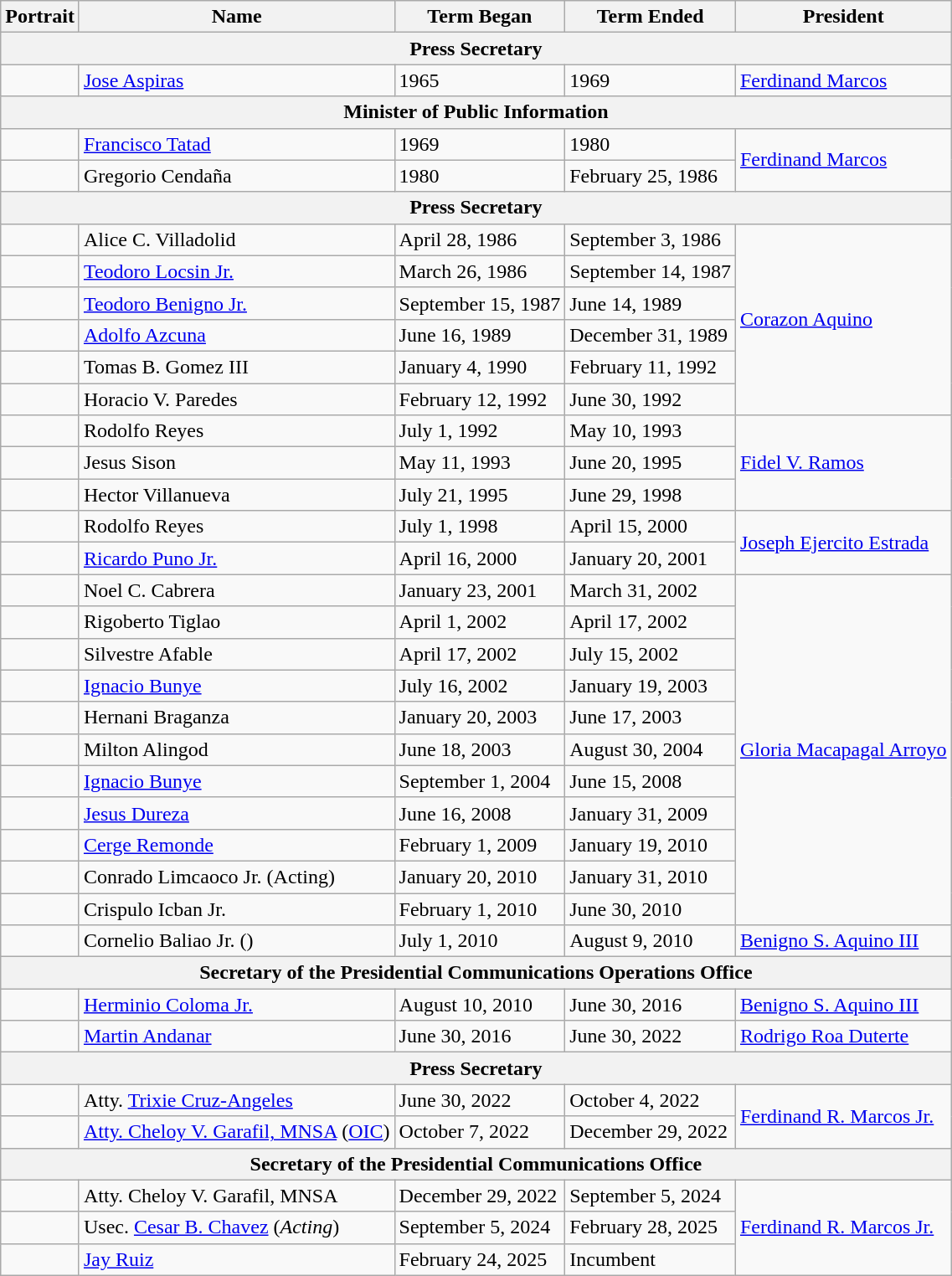<table class=wikitable>
<tr>
<th>Portrait</th>
<th>Name</th>
<th>Term Began</th>
<th>Term Ended</th>
<th>President</th>
</tr>
<tr>
<th colspan="5">Press Secretary</th>
</tr>
<tr>
<td></td>
<td><a href='#'>Jose Aspiras</a></td>
<td>1965</td>
<td>1969</td>
<td><a href='#'>Ferdinand Marcos</a></td>
</tr>
<tr>
<th colspan="5">Minister of Public Information</th>
</tr>
<tr>
<td></td>
<td><a href='#'>Francisco Tatad</a></td>
<td>1969</td>
<td>1980</td>
<td rowspan="2"><a href='#'>Ferdinand Marcos</a></td>
</tr>
<tr>
<td></td>
<td>Gregorio Cendaña</td>
<td>1980</td>
<td>February 25, 1986</td>
</tr>
<tr>
<th colspan=5>Press Secretary</th>
</tr>
<tr>
<td></td>
<td>Alice C. Villadolid</td>
<td>April 28, 1986</td>
<td>September 3, 1986</td>
<td rowspan=6><a href='#'>Corazon Aquino</a></td>
</tr>
<tr>
<td></td>
<td><a href='#'>Teodoro Locsin Jr.</a></td>
<td>March 26, 1986</td>
<td>September 14, 1987</td>
</tr>
<tr>
<td></td>
<td><a href='#'>Teodoro Benigno Jr.</a></td>
<td>September 15, 1987</td>
<td>June 14, 1989</td>
</tr>
<tr>
<td></td>
<td><a href='#'>Adolfo Azcuna</a></td>
<td>June 16, 1989</td>
<td>December 31, 1989</td>
</tr>
<tr>
<td></td>
<td>Tomas B. Gomez III</td>
<td>January 4, 1990</td>
<td>February 11, 1992</td>
</tr>
<tr>
<td></td>
<td>Horacio V. Paredes</td>
<td>February 12, 1992</td>
<td>June 30, 1992</td>
</tr>
<tr>
<td></td>
<td>Rodolfo Reyes</td>
<td>July 1, 1992</td>
<td>May 10, 1993</td>
<td rowspan=3><a href='#'>Fidel V. Ramos</a></td>
</tr>
<tr>
<td></td>
<td>Jesus Sison</td>
<td>May 11, 1993</td>
<td>June 20, 1995</td>
</tr>
<tr>
<td></td>
<td>Hector Villanueva</td>
<td>July 21, 1995</td>
<td>June 29, 1998</td>
</tr>
<tr>
<td></td>
<td>Rodolfo Reyes</td>
<td>July 1, 1998</td>
<td>April 15, 2000</td>
<td rowspan=2><a href='#'>Joseph Ejercito Estrada</a></td>
</tr>
<tr>
<td></td>
<td><a href='#'>Ricardo Puno Jr.</a></td>
<td>April 16, 2000</td>
<td>January 20, 2001</td>
</tr>
<tr>
<td></td>
<td>Noel C. Cabrera</td>
<td>January 23, 2001</td>
<td>March 31, 2002</td>
<td rowspan=11><a href='#'>Gloria Macapagal Arroyo</a></td>
</tr>
<tr>
<td></td>
<td>Rigoberto Tiglao</td>
<td>April 1, 2002</td>
<td>April 17, 2002</td>
</tr>
<tr>
<td></td>
<td>Silvestre Afable</td>
<td>April 17, 2002</td>
<td>July 15, 2002</td>
</tr>
<tr>
<td></td>
<td><a href='#'>Ignacio Bunye</a></td>
<td>July 16, 2002</td>
<td>January 19, 2003</td>
</tr>
<tr>
<td></td>
<td>Hernani Braganza</td>
<td>January 20, 2003</td>
<td>June 17, 2003</td>
</tr>
<tr>
<td></td>
<td>Milton Alingod</td>
<td>June 18, 2003</td>
<td>August 30, 2004</td>
</tr>
<tr>
<td></td>
<td><a href='#'>Ignacio Bunye</a></td>
<td>September 1, 2004</td>
<td>June 15, 2008</td>
</tr>
<tr>
<td></td>
<td><a href='#'>Jesus Dureza</a></td>
<td>June 16, 2008</td>
<td>January 31, 2009</td>
</tr>
<tr>
<td></td>
<td><a href='#'>Cerge Remonde</a></td>
<td>February 1, 2009</td>
<td>January 19, 2010</td>
</tr>
<tr>
<td></td>
<td>Conrado Limcaoco Jr. (Acting)</td>
<td>January 20, 2010</td>
<td>January 31, 2010</td>
</tr>
<tr>
<td></td>
<td>Crispulo Icban Jr.</td>
<td>February 1, 2010</td>
<td>June 30, 2010</td>
</tr>
<tr>
<td></td>
<td>Cornelio Baliao Jr. ()</td>
<td>July 1, 2010</td>
<td>August 9, 2010</td>
<td><a href='#'>Benigno S. Aquino III</a></td>
</tr>
<tr>
<th colspan=5>Secretary of the Presidential Communications Operations Office</th>
</tr>
<tr>
<td></td>
<td><a href='#'>Herminio Coloma Jr.</a></td>
<td>August 10, 2010</td>
<td>June 30, 2016</td>
<td><a href='#'>Benigno S. Aquino III</a></td>
</tr>
<tr>
<td></td>
<td><a href='#'>Martin Andanar</a></td>
<td>June 30, 2016</td>
<td>June 30, 2022</td>
<td><a href='#'>Rodrigo Roa Duterte</a></td>
</tr>
<tr>
<th colspan=5>Press Secretary</th>
</tr>
<tr>
<td></td>
<td>Atty. <a href='#'>Trixie Cruz-Angeles</a></td>
<td>June 30, 2022</td>
<td>October 4, 2022</td>
<td rowspan=2><a href='#'>Ferdinand R. Marcos Jr.</a></td>
</tr>
<tr>
<td></td>
<td><a href='#'>Atty. Cheloy V. Garafil, MNSA</a> (<a href='#'>OIC</a>)</td>
<td>October 7, 2022</td>
<td>December 29, 2022</td>
</tr>
<tr>
<th colspan=5>Secretary of the Presidential Communications Office</th>
</tr>
<tr>
<td></td>
<td>Atty. Cheloy V. Garafil, MNSA</td>
<td>December 29, 2022</td>
<td>September 5, 2024</td>
<td rowspan=3><a href='#'>Ferdinand R. Marcos Jr.</a></td>
</tr>
<tr>
<td></td>
<td>Usec. <a href='#'>Cesar B. Chavez</a> (<em>Acting</em>)</td>
<td>September 5, 2024</td>
<td>February 28, 2025</td>
</tr>
<tr>
<td></td>
<td><a href='#'>Jay Ruiz</a></td>
<td>February 24, 2025</td>
<td>Incumbent</td>
</tr>
</table>
